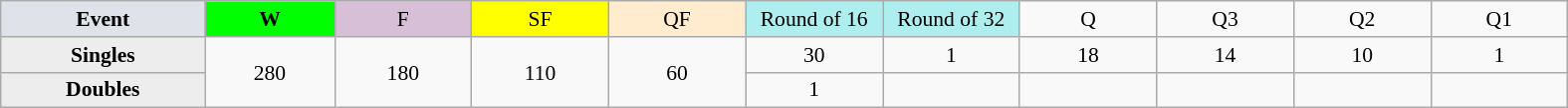<table class=wikitable style=font-size:90%;text-align:center>
<tr>
<td style="width:130px; background:#dfe2e9;"><strong>Event</strong></td>
<td style="width:80px; background:lime;"><strong>W</strong></td>
<td style="width:85px; background:thistle;">F</td>
<td style="width:85px; background:#ff0;">SF</td>
<td style="width:85px; background:#ffebcd;">QF</td>
<td style="width:85px; background:#afeeee;">Round of 16</td>
<td style="width:85px; background:#afeeee;">Round of 32</td>
<td width=85>Q</td>
<td width=85>Q3</td>
<td width=85>Q2</td>
<td width=85>Q1</td>
</tr>
<tr>
<th style="background:#ededed;">Singles</th>
<td rowspan=2>280</td>
<td rowspan=2>180</td>
<td rowspan=2>110</td>
<td rowspan=2>60</td>
<td>30</td>
<td>1</td>
<td>18</td>
<td>14</td>
<td>10</td>
<td>1</td>
</tr>
<tr>
<th style="background:#ededed;">Doubles</th>
<td>1</td>
<td></td>
<td></td>
<td></td>
<td></td>
<td></td>
</tr>
</table>
